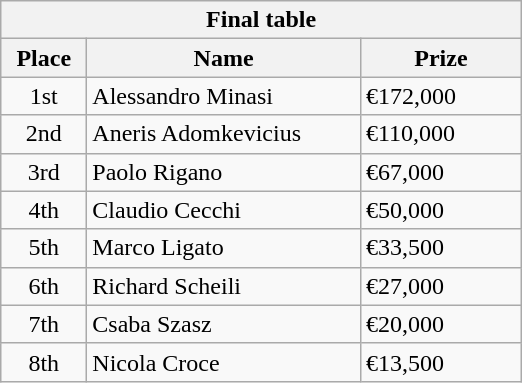<table class="wikitable">
<tr>
<th colspan="3">Final table</th>
</tr>
<tr>
<th style="width:50px;">Place</th>
<th style="width:175px;">Name</th>
<th style="width:100px;">Prize</th>
</tr>
<tr>
<td style="text-align:center;">1st</td>
<td> Alessandro Minasi</td>
<td>€172,000</td>
</tr>
<tr>
<td style="text-align:center;">2nd</td>
<td> Aneris Adomkevicius</td>
<td>€110,000</td>
</tr>
<tr>
<td style="text-align:center;">3rd</td>
<td> Paolo Rigano</td>
<td>€67,000</td>
</tr>
<tr>
<td style="text-align:center;">4th</td>
<td> Claudio Cecchi</td>
<td>€50,000</td>
</tr>
<tr>
<td style="text-align:center;">5th</td>
<td> Marco Ligato</td>
<td>€33,500</td>
</tr>
<tr>
<td style="text-align:center;">6th</td>
<td> Richard Scheili</td>
<td>€27,000</td>
</tr>
<tr>
<td style="text-align:center;">7th</td>
<td> Csaba Szasz</td>
<td>€20,000</td>
</tr>
<tr>
<td style="text-align:center;">8th</td>
<td> Nicola Croce</td>
<td>€13,500</td>
</tr>
</table>
